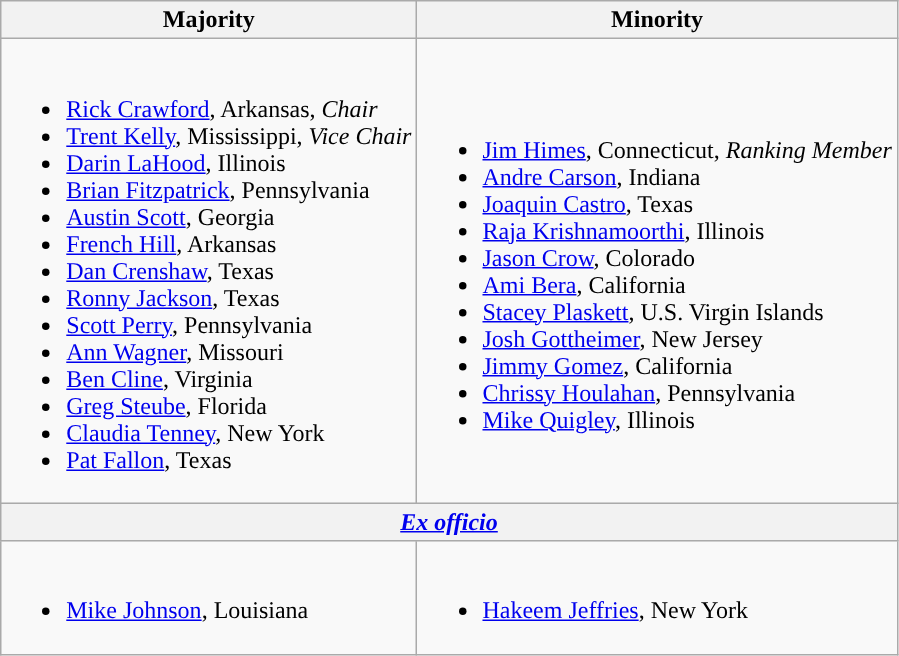<table class="wikitable">
<tr>
<th>Majority</th>
<th>Minority</th>
</tr>
<tr>
<td style="background:"><br><ul><li><a href='#'>Rick Crawford</a>, Arkansas, <em>Chair</em></li><li><a href='#'>Trent Kelly</a>, Mississippi, <em>Vice Chair</em></li><li><a href='#'>Darin LaHood</a>, Illinois</li><li><a href='#'>Brian Fitzpatrick</a>, Pennsylvania</li><li><a href='#'>Austin Scott</a>, Georgia</li><li><a href='#'>French Hill</a>, Arkansas</li><li><a href='#'>Dan Crenshaw</a>, Texas</li><li><a href='#'>Ronny Jackson</a>, Texas</li><li><a href='#'>Scott Perry</a>, Pennsylvania</li><li><a href='#'>Ann Wagner</a>, Missouri</li><li><a href='#'>Ben Cline</a>, Virginia</li><li><a href='#'>Greg Steube</a>, Florida</li><li><a href='#'>Claudia Tenney</a>, New York</li><li><a href='#'>Pat Fallon</a>, Texas</li></ul></td>
<td style="background:"><br><ul><li><a href='#'>Jim Himes</a>, Connecticut, <em>Ranking Member</em></li><li><a href='#'>Andre Carson</a>, Indiana</li><li><a href='#'>Joaquin Castro</a>, Texas</li><li><a href='#'>Raja Krishnamoorthi</a>, Illinois</li><li><a href='#'>Jason Crow</a>, Colorado</li><li><a href='#'>Ami Bera</a>, California</li><li><a href='#'>Stacey Plaskett</a>, U.S. Virgin Islands</li><li><a href='#'>Josh Gottheimer</a>, New Jersey</li><li><a href='#'>Jimmy Gomez</a>, California</li><li><a href='#'>Chrissy Houlahan</a>, Pennsylvania</li><li><a href='#'>Mike Quigley</a>, Illinois</li></ul></td>
</tr>
<tr>
<th colspan=2><em><a href='#'>Ex officio</a></em></th>
</tr>
<tr>
<td><br><ul><li><a href='#'>Mike Johnson</a>, Louisiana</li></ul></td>
<td><br><ul><li><a href='#'>Hakeem Jeffries</a>, New York</li></ul></td>
</tr>
</table>
